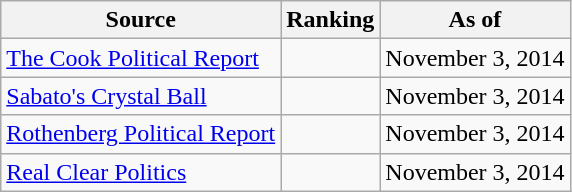<table class="wikitable" style="text-align:center">
<tr>
<th>Source</th>
<th>Ranking</th>
<th>As of</th>
</tr>
<tr>
<td align=left><a href='#'>The Cook Political Report</a></td>
<td></td>
<td>November 3, 2014</td>
</tr>
<tr>
<td align=left><a href='#'>Sabato's Crystal Ball</a></td>
<td></td>
<td>November 3, 2014</td>
</tr>
<tr>
<td align=left><a href='#'>Rothenberg Political Report</a></td>
<td></td>
<td>November 3, 2014</td>
</tr>
<tr>
<td align=left><a href='#'>Real Clear Politics</a></td>
<td></td>
<td>November 3, 2014</td>
</tr>
</table>
